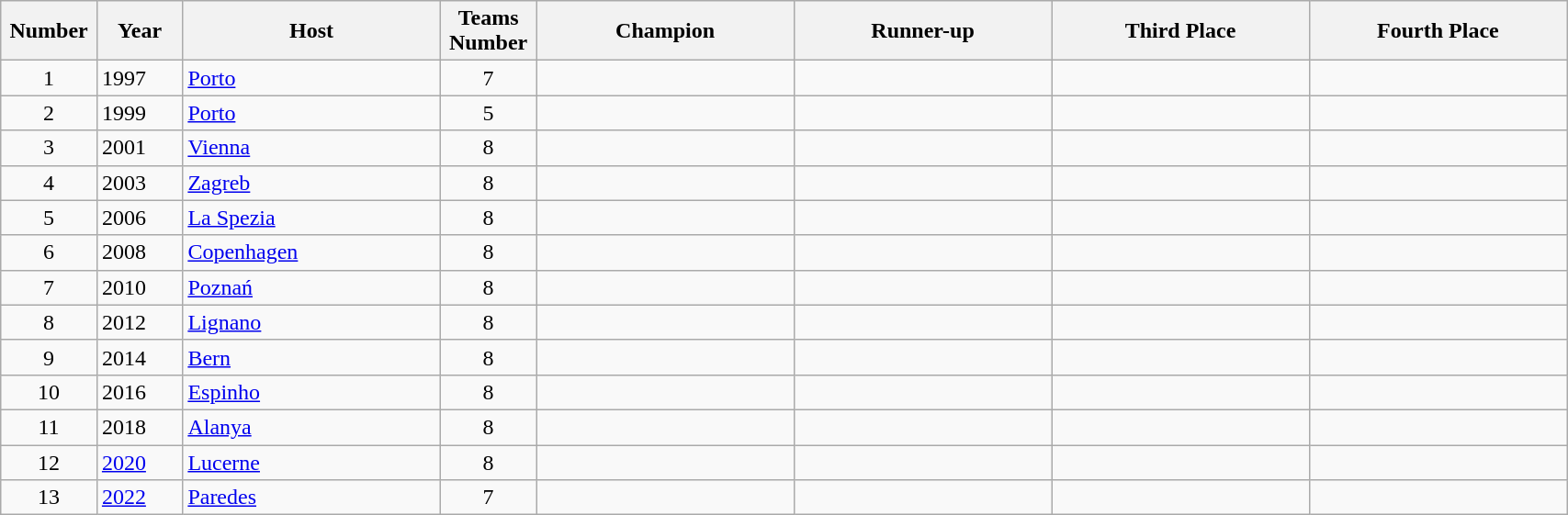<table class="wikitable" width=90%>
<tr>
<th width=5%>Number</th>
<th width=5%>Year</th>
<th width=15%>Host</th>
<th width=5%>Teams Number</th>
<th width=15%>Champion</th>
<th width=15%>Runner-up</th>
<th width=15%>Third Place</th>
<th width=15%>Fourth Place</th>
</tr>
<tr>
<td align=center>1</td>
<td>1997</td>
<td> <a href='#'>Porto</a></td>
<td align=center>7</td>
<td></td>
<td></td>
<td></td>
<td></td>
</tr>
<tr>
<td align=center>2</td>
<td>1999</td>
<td> <a href='#'>Porto</a></td>
<td align=center>5</td>
<td></td>
<td></td>
<td></td>
<td></td>
</tr>
<tr>
<td align=center>3</td>
<td>2001</td>
<td> <a href='#'>Vienna</a></td>
<td align=center>8</td>
<td></td>
<td></td>
<td></td>
<td></td>
</tr>
<tr>
<td align=center>4</td>
<td>2003</td>
<td> <a href='#'>Zagreb</a></td>
<td align=center>8</td>
<td></td>
<td></td>
<td></td>
<td></td>
</tr>
<tr>
<td align=center>5</td>
<td>2006</td>
<td> <a href='#'>La Spezia</a></td>
<td align=center>8</td>
<td></td>
<td></td>
<td></td>
<td></td>
</tr>
<tr>
<td align=center>6</td>
<td>2008</td>
<td> <a href='#'>Copenhagen</a></td>
<td align=center>8</td>
<td></td>
<td></td>
<td></td>
<td></td>
</tr>
<tr>
<td align=center>7</td>
<td>2010</td>
<td> <a href='#'>Poznań</a></td>
<td align=center>8</td>
<td></td>
<td></td>
<td></td>
<td></td>
</tr>
<tr>
<td align=center>8</td>
<td>2012</td>
<td> <a href='#'>Lignano</a></td>
<td align=center>8</td>
<td></td>
<td></td>
<td></td>
<td></td>
</tr>
<tr>
<td align=center>9</td>
<td>2014</td>
<td> <a href='#'>Bern</a></td>
<td align=center>8</td>
<td></td>
<td></td>
<td></td>
<td></td>
</tr>
<tr>
<td align=center>10</td>
<td>2016</td>
<td> <a href='#'>Espinho</a></td>
<td align=center>8</td>
<td></td>
<td></td>
<td></td>
<td></td>
</tr>
<tr>
<td align=center>11</td>
<td>2018</td>
<td> <a href='#'>Alanya</a></td>
<td align=center>8</td>
<td></td>
<td></td>
<td></td>
<td></td>
</tr>
<tr>
<td align=center>12</td>
<td><a href='#'>2020</a></td>
<td> <a href='#'>Lucerne</a></td>
<td align=center>8</td>
<td></td>
<td></td>
<td></td>
<td></td>
</tr>
<tr>
<td align=center>13</td>
<td><a href='#'>2022</a></td>
<td> <a href='#'>Paredes</a></td>
<td align=center>7</td>
<td></td>
<td></td>
<td></td>
<td></td>
</tr>
</table>
